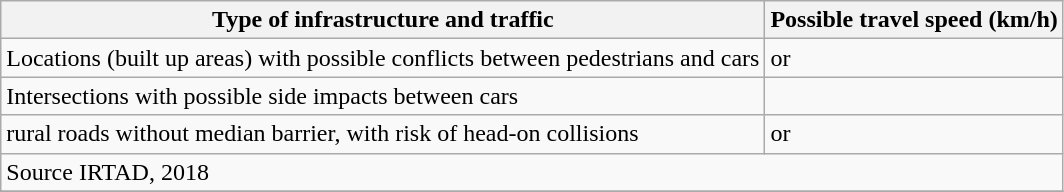<table class="wikitable">
<tr>
<th>Type of infrastructure and traffic</th>
<th>Possible travel speed (km/h)</th>
</tr>
<tr>
<td>Locations (built up areas) with possible conflicts between pedestrians and cars</td>
<td> or </td>
</tr>
<tr>
<td>Intersections with possible side impacts between cars</td>
<td></td>
</tr>
<tr>
<td>rural roads without median barrier, with risk of head-on collisions</td>
<td> or </td>
</tr>
<tr>
<td colspan="2">Source IRTAD, 2018</td>
</tr>
<tr>
</tr>
</table>
